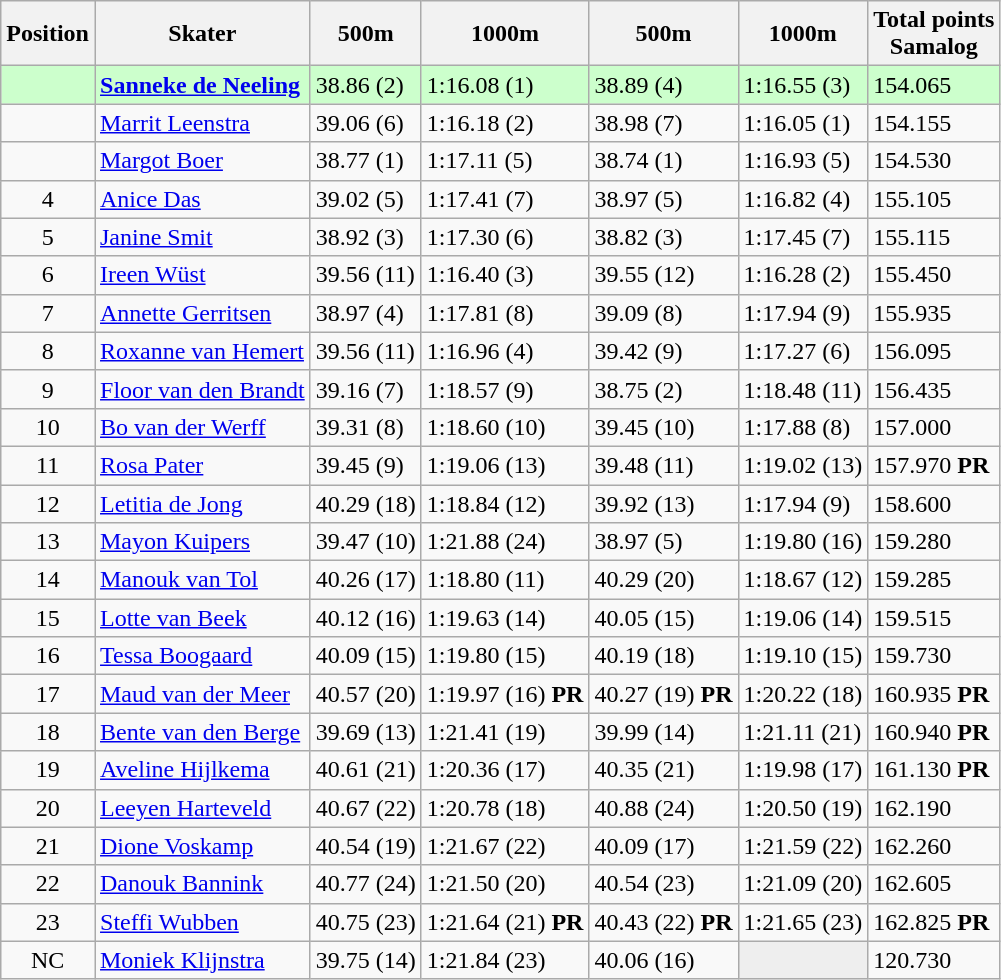<table class="wikitable">
<tr>
<th>Position</th>
<th>Skater</th>
<th>500m</th>
<th>1000m</th>
<th>500m</th>
<th>1000m</th>
<th>Total points <br> Samalog</th>
</tr>
<tr bgcolor=ccffcc>
<td style="text-align:center"></td>
<td><strong><a href='#'>Sanneke de Neeling</a></strong></td>
<td>38.86 (2)</td>
<td>1:16.08 (1)</td>
<td>38.89 (4)</td>
<td>1:16.55 (3)</td>
<td>154.065</td>
</tr>
<tr>
<td style="text-align:center"></td>
<td><a href='#'>Marrit Leenstra</a></td>
<td>39.06 (6)</td>
<td>1:16.18 (2)</td>
<td>38.98 (7)</td>
<td>1:16.05 (1)</td>
<td>154.155</td>
</tr>
<tr>
<td style="text-align:center"></td>
<td><a href='#'>Margot Boer</a></td>
<td>38.77 (1)</td>
<td>1:17.11 (5)</td>
<td>38.74 (1)</td>
<td>1:16.93 (5)</td>
<td>154.530</td>
</tr>
<tr>
<td style="text-align:center">4</td>
<td><a href='#'>Anice Das</a></td>
<td>39.02 (5)</td>
<td>1:17.41 (7)</td>
<td>38.97 (5)</td>
<td>1:16.82 (4)</td>
<td>155.105</td>
</tr>
<tr>
<td style="text-align:center">5</td>
<td><a href='#'>Janine Smit</a></td>
<td>38.92 (3)</td>
<td>1:17.30 (6)</td>
<td>38.82 (3)</td>
<td>1:17.45 (7)</td>
<td>155.115</td>
</tr>
<tr>
<td style="text-align:center">6</td>
<td><a href='#'>Ireen Wüst</a></td>
<td>39.56 (11)</td>
<td>1:16.40 (3)</td>
<td>39.55 (12)</td>
<td>1:16.28 (2)</td>
<td>155.450</td>
</tr>
<tr>
<td style="text-align:center">7</td>
<td><a href='#'>Annette Gerritsen</a></td>
<td>38.97 (4)</td>
<td>1:17.81 (8)</td>
<td>39.09 (8)</td>
<td>1:17.94 (9)</td>
<td>155.935</td>
</tr>
<tr>
<td style="text-align:center">8</td>
<td><a href='#'>Roxanne van Hemert</a></td>
<td>39.56 (11)</td>
<td>1:16.96 (4)</td>
<td>39.42 (9)</td>
<td>1:17.27 (6)</td>
<td>156.095</td>
</tr>
<tr>
<td style="text-align:center">9</td>
<td><a href='#'>Floor van den Brandt</a></td>
<td>39.16 (7)</td>
<td>1:18.57 (9)</td>
<td>38.75 (2)</td>
<td>1:18.48 (11)</td>
<td>156.435</td>
</tr>
<tr>
<td style="text-align:center">10</td>
<td><a href='#'>Bo van der Werff</a></td>
<td>39.31 (8)</td>
<td>1:18.60 (10)</td>
<td>39.45 (10)</td>
<td>1:17.88 (8)</td>
<td>157.000</td>
</tr>
<tr>
<td style="text-align:center">11</td>
<td><a href='#'>Rosa Pater</a></td>
<td>39.45 (9)</td>
<td>1:19.06 (13)</td>
<td>39.48 (11)</td>
<td>1:19.02 (13)</td>
<td>157.970 <strong>PR</strong></td>
</tr>
<tr>
<td style="text-align:center">12</td>
<td><a href='#'>Letitia de Jong</a></td>
<td>40.29 (18)</td>
<td>1:18.84 (12)</td>
<td>39.92 (13)</td>
<td>1:17.94 (9)</td>
<td>158.600</td>
</tr>
<tr>
<td style="text-align:center">13</td>
<td><a href='#'>Mayon Kuipers</a></td>
<td>39.47 (10)</td>
<td>1:21.88 (24)</td>
<td>38.97 (5)</td>
<td>1:19.80 (16)</td>
<td>159.280</td>
</tr>
<tr>
<td style="text-align:center">14</td>
<td><a href='#'>Manouk van Tol</a></td>
<td>40.26 (17)</td>
<td>1:18.80 (11)</td>
<td>40.29 (20)</td>
<td>1:18.67 (12)</td>
<td>159.285</td>
</tr>
<tr>
<td style="text-align:center">15</td>
<td><a href='#'>Lotte van Beek</a></td>
<td>40.12 (16)</td>
<td>1:19.63 (14)</td>
<td>40.05 (15)</td>
<td>1:19.06 (14)</td>
<td>159.515</td>
</tr>
<tr>
<td style="text-align:center">16</td>
<td><a href='#'>Tessa Boogaard</a></td>
<td>40.09 (15)</td>
<td>1:19.80 (15)</td>
<td>40.19 (18)</td>
<td>1:19.10 (15)</td>
<td>159.730</td>
</tr>
<tr>
<td style="text-align:center">17</td>
<td><a href='#'>Maud van der Meer</a></td>
<td>40.57 (20)</td>
<td>1:19.97 (16) <strong>PR</strong></td>
<td>40.27 (19) <strong>PR</strong></td>
<td>1:20.22 (18)</td>
<td>160.935 <strong>PR</strong></td>
</tr>
<tr>
<td style="text-align:center">18</td>
<td><a href='#'>Bente van den Berge</a></td>
<td>39.69 (13)</td>
<td>1:21.41 (19)</td>
<td>39.99 (14)</td>
<td>1:21.11 (21)</td>
<td>160.940 <strong>PR</strong></td>
</tr>
<tr>
<td style="text-align:center">19</td>
<td><a href='#'>Aveline Hijlkema</a></td>
<td>40.61 (21)</td>
<td>1:20.36 (17)</td>
<td>40.35 (21)</td>
<td>1:19.98 (17)</td>
<td>161.130 <strong>PR</strong></td>
</tr>
<tr>
<td style="text-align:center">20</td>
<td><a href='#'>Leeyen Harteveld</a></td>
<td>40.67 (22)</td>
<td>1:20.78 (18)</td>
<td>40.88 (24)</td>
<td>1:20.50 (19)</td>
<td>162.190</td>
</tr>
<tr>
<td style="text-align:center">21</td>
<td><a href='#'>Dione Voskamp</a></td>
<td>40.54 (19)</td>
<td>1:21.67 (22)</td>
<td>40.09 (17)</td>
<td>1:21.59 (22)</td>
<td>162.260</td>
</tr>
<tr>
<td style="text-align:center">22</td>
<td><a href='#'>Danouk Bannink</a></td>
<td>40.77 (24)</td>
<td>1:21.50 (20)</td>
<td>40.54 (23)</td>
<td>1:21.09 (20)</td>
<td>162.605</td>
</tr>
<tr>
<td style="text-align:center">23</td>
<td><a href='#'>Steffi Wubben</a></td>
<td>40.75 (23)</td>
<td>1:21.64 (21) <strong>PR</strong></td>
<td>40.43 (22) <strong>PR</strong></td>
<td>1:21.65 (23)</td>
<td>162.825 <strong>PR</strong></td>
</tr>
<tr>
<td style="text-align:center">NC</td>
<td><a href='#'>Moniek Klijnstra</a></td>
<td>39.75 (14)</td>
<td>1:21.84 (23)</td>
<td>40.06 (16)</td>
<td bgcolor=#EEEEEE></td>
<td>120.730</td>
</tr>
</table>
